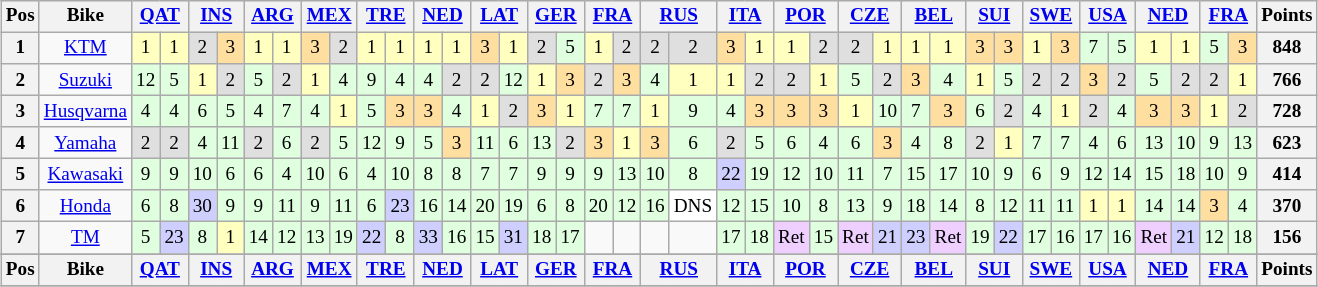<table>
<tr>
<td><br><table class="wikitable" style="font-size: 80%; text-align:center">
<tr valign="top">
<th valign="middle">Pos</th>
<th valign="middle">Bike</th>
<th colspan=2><a href='#'>QAT</a><br></th>
<th colspan=2><a href='#'>INS</a><br></th>
<th colspan=2><a href='#'>ARG</a><br></th>
<th colspan=2><a href='#'>MEX</a><br></th>
<th colspan=2><a href='#'>TRE</a><br></th>
<th colspan=2><a href='#'>NED</a><br></th>
<th colspan=2><a href='#'>LAT</a><br></th>
<th colspan=2><a href='#'>GER</a><br></th>
<th colspan=2><a href='#'>FRA</a><br></th>
<th colspan=2><a href='#'>RUS</a><br></th>
<th colspan=2><a href='#'>ITA</a><br></th>
<th colspan=2><a href='#'>POR</a><br></th>
<th colspan=2><a href='#'>CZE</a><br></th>
<th colspan=2><a href='#'>BEL</a><br></th>
<th colspan=2><a href='#'>SUI</a><br></th>
<th colspan=2><a href='#'>SWE</a><br></th>
<th colspan=2><a href='#'>USA</a><br></th>
<th colspan=2><a href='#'>NED</a><br></th>
<th colspan=2><a href='#'>FRA</a><br></th>
<th valign="middle">Points</th>
</tr>
<tr>
<th>1</th>
<td><a href='#'>KTM</a></td>
<td style="background:#ffffbf;">1</td>
<td style="background:#ffffbf;">1</td>
<td style="background:#dfdfdf;">2</td>
<td style="background:#ffdf9f;">3</td>
<td style="background:#ffffbf;">1</td>
<td style="background:#ffffbf;">1</td>
<td style="background:#ffdf9f;">3</td>
<td style="background:#dfdfdf;">2</td>
<td style="background:#ffffbf;">1</td>
<td style="background:#ffffbf;">1</td>
<td style="background:#ffffbf;">1</td>
<td style="background:#ffffbf;">1</td>
<td style="background:#ffdf9f;">3</td>
<td style="background:#ffffbf;">1</td>
<td style="background:#dfdfdf;">2</td>
<td style="background:#dfffdf;">5</td>
<td style="background:#ffffbf;">1</td>
<td style="background:#dfdfdf;">2</td>
<td style="background:#dfdfdf;">2</td>
<td style="background:#dfdfdf;">2</td>
<td style="background:#ffdf9f;">3</td>
<td style="background:#ffffbf;">1</td>
<td style="background:#ffffbf;">1</td>
<td style="background:#dfdfdf;">2</td>
<td style="background:#dfdfdf;">2</td>
<td style="background:#ffffbf;">1</td>
<td style="background:#ffffbf;">1</td>
<td style="background:#ffffbf;">1</td>
<td style="background:#ffdf9f;">3</td>
<td style="background:#ffdf9f;">3</td>
<td style="background:#ffffbf;">1</td>
<td style="background:#ffdf9f;">3</td>
<td style="background:#dfffdf;">7</td>
<td style="background:#dfffdf;">5</td>
<td style="background:#ffffbf;">1</td>
<td style="background:#ffffbf;">1</td>
<td style="background:#dfffdf;">5</td>
<td style="background:#ffdf9f;">3</td>
<th>848</th>
</tr>
<tr>
<th>2</th>
<td><a href='#'>Suzuki</a></td>
<td style="background:#dfffdf;">12</td>
<td style="background:#dfffdf;">5</td>
<td style="background:#ffffbf;">1</td>
<td style="background:#dfdfdf;">2</td>
<td style="background:#dfffdf;">5</td>
<td style="background:#dfdfdf;">2</td>
<td style="background:#ffffbf;">1</td>
<td style="background:#dfffdf;">4</td>
<td style="background:#dfffdf;">9</td>
<td style="background:#dfffdf;">4</td>
<td style="background:#dfffdf;">4</td>
<td style="background:#dfdfdf;">2</td>
<td style="background:#dfdfdf;">2</td>
<td style="background:#dfffdf;">12</td>
<td style="background:#ffffbf;">1</td>
<td style="background:#ffdf9f;">3</td>
<td style="background:#dfdfdf;">2</td>
<td style="background:#ffdf9f;">3</td>
<td style="background:#dfffdf;">4</td>
<td style="background:#ffffbf;">1</td>
<td style="background:#ffffbf;">1</td>
<td style="background:#dfdfdf;">2</td>
<td style="background:#dfdfdf;">2</td>
<td style="background:#ffffbf;">1</td>
<td style="background:#dfffdf;">5</td>
<td style="background:#dfdfdf;">2</td>
<td style="background:#ffdf9f;">3</td>
<td style="background:#dfffdf;">4</td>
<td style="background:#ffffbf;">1</td>
<td style="background:#dfffdf;">5</td>
<td style="background:#dfdfdf;">2</td>
<td style="background:#dfdfdf;">2</td>
<td style="background:#ffdf9f;">3</td>
<td style="background:#dfdfdf;">2</td>
<td style="background:#dfffdf;">5</td>
<td style="background:#dfdfdf;">2</td>
<td style="background:#dfdfdf;">2</td>
<td style="background:#ffffbf;">1</td>
<th>766</th>
</tr>
<tr>
<th>3</th>
<td><a href='#'>Husqvarna</a></td>
<td style="background:#dfffdf;">4</td>
<td style="background:#dfffdf;">4</td>
<td style="background:#dfffdf;">6</td>
<td style="background:#dfffdf;">5</td>
<td style="background:#dfffdf;">4</td>
<td style="background:#dfffdf;">7</td>
<td style="background:#dfffdf;">4</td>
<td style="background:#ffffbf;">1</td>
<td style="background:#dfffdf;">5</td>
<td style="background:#ffdf9f;">3</td>
<td style="background:#ffdf9f;">3</td>
<td style="background:#dfffdf;">4</td>
<td style="background:#ffffbf;">1</td>
<td style="background:#dfdfdf;">2</td>
<td style="background:#ffdf9f;">3</td>
<td style="background:#ffffbf;">1</td>
<td style="background:#dfffdf;">7</td>
<td style="background:#dfffdf;">7</td>
<td style="background:#ffffbf;">1</td>
<td style="background:#dfffdf;">9</td>
<td style="background:#dfffdf;">4</td>
<td style="background:#ffdf9f;">3</td>
<td style="background:#ffdf9f;">3</td>
<td style="background:#ffdf9f;">3</td>
<td style="background:#ffffbf;">1</td>
<td style="background:#dfffdf;">10</td>
<td style="background:#dfffdf;">7</td>
<td style="background:#ffdf9f;">3</td>
<td style="background:#dfffdf;">6</td>
<td style="background:#dfdfdf;">2</td>
<td style="background:#dfffdf;">4</td>
<td style="background:#ffffbf;">1</td>
<td style="background:#dfdfdf;">2</td>
<td style="background:#dfffdf;">4</td>
<td style="background:#ffdf9f;">3</td>
<td style="background:#ffdf9f;">3</td>
<td style="background:#ffffbf;">1</td>
<td style="background:#dfdfdf;">2</td>
<th>728</th>
</tr>
<tr>
<th>4</th>
<td><a href='#'>Yamaha</a></td>
<td style="background:#dfdfdf;">2</td>
<td style="background:#dfdfdf;">2</td>
<td style="background:#dfffdf;">4</td>
<td style="background:#dfffdf;">11</td>
<td style="background:#dfdfdf;">2</td>
<td style="background:#dfffdf;">6</td>
<td style="background:#dfdfdf;">2</td>
<td style="background:#dfffdf;">5</td>
<td style="background:#dfffdf;">12</td>
<td style="background:#dfffdf;">9</td>
<td style="background:#dfffdf;">5</td>
<td style="background:#ffdf9f;">3</td>
<td style="background:#dfffdf;">11</td>
<td style="background:#dfffdf;">6</td>
<td style="background:#dfffdf;">13</td>
<td style="background:#dfdfdf;">2</td>
<td style="background:#ffdf9f;">3</td>
<td style="background:#ffffbf;">1</td>
<td style="background:#ffdf9f;">3</td>
<td style="background:#dfffdf;">6</td>
<td style="background:#dfdfdf;">2</td>
<td style="background:#dfffdf;">5</td>
<td style="background:#dfffdf;">6</td>
<td style="background:#dfffdf;">4</td>
<td style="background:#dfffdf;">6</td>
<td style="background:#ffdf9f;">3</td>
<td style="background:#dfffdf;">4</td>
<td style="background:#dfffdf;">8</td>
<td style="background:#dfdfdf;">2</td>
<td style="background:#ffffbf;">1</td>
<td style="background:#dfffdf;">7</td>
<td style="background:#dfffdf;">7</td>
<td style="background:#dfffdf;">4</td>
<td style="background:#dfffdf;">6</td>
<td style="background:#dfffdf;">13</td>
<td style="background:#dfffdf;">10</td>
<td style="background:#dfffdf;">9</td>
<td style="background:#dfffdf;">13</td>
<th>623</th>
</tr>
<tr>
<th>5</th>
<td><a href='#'>Kawasaki</a></td>
<td style="background:#dfffdf;">9</td>
<td style="background:#dfffdf;">9</td>
<td style="background:#dfffdf;">10</td>
<td style="background:#dfffdf;">6</td>
<td style="background:#dfffdf;">6</td>
<td style="background:#dfffdf;">4</td>
<td style="background:#dfffdf;">10</td>
<td style="background:#dfffdf;">6</td>
<td style="background:#dfffdf;">4</td>
<td style="background:#dfffdf;">10</td>
<td style="background:#dfffdf;">8</td>
<td style="background:#dfffdf;">8</td>
<td style="background:#dfffdf;">7</td>
<td style="background:#dfffdf;">7</td>
<td style="background:#dfffdf;">9</td>
<td style="background:#dfffdf;">9</td>
<td style="background:#dfffdf;">9</td>
<td style="background:#dfffdf;">13</td>
<td style="background:#dfffdf;">10</td>
<td style="background:#dfffdf;">8</td>
<td style="background:#cfcfff;">22</td>
<td style="background:#dfffdf;">19</td>
<td style="background:#dfffdf;">12</td>
<td style="background:#dfffdf;">10</td>
<td style="background:#dfffdf;">11</td>
<td style="background:#dfffdf;">7</td>
<td style="background:#dfffdf;">15</td>
<td style="background:#dfffdf;">17</td>
<td style="background:#dfffdf;">10</td>
<td style="background:#dfffdf;">9</td>
<td style="background:#dfffdf;">6</td>
<td style="background:#dfffdf;">9</td>
<td style="background:#dfffdf;">12</td>
<td style="background:#dfffdf;">14</td>
<td style="background:#dfffdf;">15</td>
<td style="background:#dfffdf;">18</td>
<td style="background:#dfffdf;">10</td>
<td style="background:#dfffdf;">9</td>
<th>414</th>
</tr>
<tr>
<th>6</th>
<td><a href='#'>Honda</a></td>
<td style="background:#dfffdf;">6</td>
<td style="background:#dfffdf;">8</td>
<td style="background:#cfcfff;">30</td>
<td style="background:#dfffdf;">9</td>
<td style="background:#dfffdf;">9</td>
<td style="background:#dfffdf;">11</td>
<td style="background:#dfffdf;">9</td>
<td style="background:#dfffdf;">11</td>
<td style="background:#dfffdf;">6</td>
<td style="background:#cfcfff;">23</td>
<td style="background:#dfffdf;">16</td>
<td style="background:#dfffdf;">14</td>
<td style="background:#dfffdf;">20</td>
<td style="background:#dfffdf;">19</td>
<td style="background:#dfffdf;">6</td>
<td style="background:#dfffdf;">8</td>
<td style="background:#dfffdf;">20</td>
<td style="background:#dfffdf;">12</td>
<td style="background:#dfffdf;">16</td>
<td style="background:#ffffff;">DNS</td>
<td style="background:#dfffdf;">12</td>
<td style="background:#dfffdf;">15</td>
<td style="background:#dfffdf;">10</td>
<td style="background:#dfffdf;">8</td>
<td style="background:#dfffdf;">13</td>
<td style="background:#dfffdf;">9</td>
<td style="background:#dfffdf;">18</td>
<td style="background:#dfffdf;">14</td>
<td style="background:#dfffdf;">8</td>
<td style="background:#dfffdf;">12</td>
<td style="background:#dfffdf;">11</td>
<td style="background:#dfffdf;">11</td>
<td style="background:#ffffbf;">1</td>
<td style="background:#ffffbf;">1</td>
<td style="background:#dfffdf;">14</td>
<td style="background:#dfffdf;">14</td>
<td style="background:#ffdf9f;">3</td>
<td style="background:#dfffdf;">4</td>
<th>370</th>
</tr>
<tr>
<th>7</th>
<td><a href='#'>TM</a></td>
<td style="background:#dfffdf;">5</td>
<td style="background:#cfcfff;">23</td>
<td style="background:#dfffdf;">8</td>
<td style="background:#ffffbf;">1</td>
<td style="background:#dfffdf;">14</td>
<td style="background:#dfffdf;">12</td>
<td style="background:#dfffdf;">13</td>
<td style="background:#dfffdf;">19</td>
<td style="background:#cfcfff;">22</td>
<td style="background:#dfffdf;">8</td>
<td style="background:#cfcfff;">33</td>
<td style="background:#dfffdf;">16</td>
<td style="background:#dfffdf;">15</td>
<td style="background:#cfcfff;">31</td>
<td style="background:#dfffdf;">18</td>
<td style="background:#dfffdf;">17</td>
<td></td>
<td></td>
<td></td>
<td></td>
<td style="background:#dfffdf;">17</td>
<td style="background:#dfffdf;">18</td>
<td style="background:#efcfff;">Ret</td>
<td style="background:#dfffdf;">15</td>
<td style="background:#efcfff;">Ret</td>
<td style="background:#cfcfff;">21</td>
<td style="background:#cfcfff;">23</td>
<td style="background:#efcfff;">Ret</td>
<td style="background:#dfffdf;">19</td>
<td style="background:#cfcfff;">22</td>
<td style="background:#dfffdf;">17</td>
<td style="background:#dfffdf;">16</td>
<td style="background:#dfffdf;">17</td>
<td style="background:#dfffdf;">16</td>
<td style="background:#efcfff;">Ret</td>
<td style="background:#cfcfff;">21</td>
<td style="background:#dfffdf;">12</td>
<td style="background:#dfffdf;">18</td>
<th>156</th>
</tr>
<tr>
</tr>
<tr valign="top">
<th valign="middle">Pos</th>
<th valign="middle">Bike</th>
<th colspan=2><a href='#'>QAT</a><br></th>
<th colspan=2><a href='#'>INS</a><br></th>
<th colspan=2><a href='#'>ARG</a><br></th>
<th colspan=2><a href='#'>MEX</a><br></th>
<th colspan=2><a href='#'>TRE</a><br></th>
<th colspan=2><a href='#'>NED</a><br></th>
<th colspan=2><a href='#'>LAT</a><br></th>
<th colspan=2><a href='#'>GER</a><br></th>
<th colspan=2><a href='#'>FRA</a><br></th>
<th colspan=2><a href='#'>RUS</a><br></th>
<th colspan=2><a href='#'>ITA</a><br></th>
<th colspan=2><a href='#'>POR</a><br></th>
<th colspan=2><a href='#'>CZE</a><br></th>
<th colspan=2><a href='#'>BEL</a><br></th>
<th colspan=2><a href='#'>SUI</a><br></th>
<th colspan=2><a href='#'>SWE</a><br></th>
<th colspan=2><a href='#'>USA</a><br></th>
<th colspan=2><a href='#'>NED</a><br></th>
<th colspan=2><a href='#'>FRA</a><br></th>
<th valign="middle">Points</th>
</tr>
<tr>
</tr>
</table>
</td>
<td valign="top"><br></td>
</tr>
</table>
